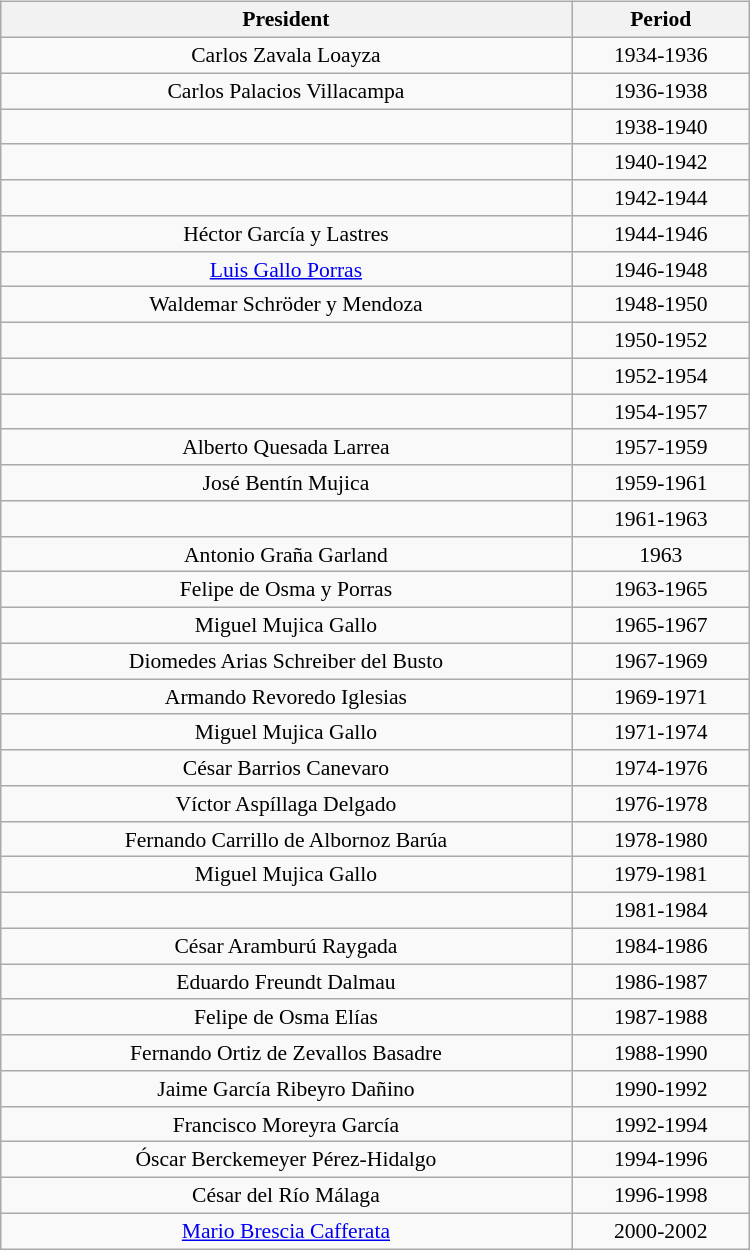<table width=50%; align="center">
<tr>
<td valign=top width=50%><br><table class="wikitable" width=80% style="margin:1em auto; font-size: 90%; text-align: center;">
<tr>
<th>President</th>
<th>Period</th>
</tr>
<tr align=center>
<td>Carlos Zavala Loayza</td>
<td>1934-1936</td>
</tr>
<tr align=center>
<td>Carlos Palacios Villacampa</td>
<td>1936-1938</td>
</tr>
<tr align=center>
<td></td>
<td>1938-1940</td>
</tr>
<tr align=center>
<td></td>
<td>1940-1942</td>
</tr>
<tr align=center>
<td></td>
<td>1942-1944</td>
</tr>
<tr align=center>
<td>Héctor García y Lastres</td>
<td>1944-1946</td>
</tr>
<tr align=center>
<td><a href='#'>Luis Gallo Porras</a></td>
<td>1946-1948</td>
</tr>
<tr align=center>
<td>Waldemar Schröder y Mendoza</td>
<td>1948-1950</td>
</tr>
<tr align=center>
<td></td>
<td>1950-1952</td>
</tr>
<tr align=center>
<td></td>
<td>1952-1954</td>
</tr>
<tr align=center>
<td></td>
<td>1954-1957</td>
</tr>
<tr align=center>
<td>Alberto Quesada Larrea</td>
<td>1957-1959</td>
</tr>
<tr align=center>
<td>José Bentín Mujica</td>
<td>1959-1961</td>
</tr>
<tr align=center>
<td></td>
<td>1961-1963</td>
</tr>
<tr align=center>
<td>Antonio Graña Garland</td>
<td>1963</td>
</tr>
<tr align=center>
<td>Felipe de Osma y Porras</td>
<td>1963-1965</td>
</tr>
<tr align=center>
<td>Miguel Mujica Gallo</td>
<td>1965-1967</td>
</tr>
<tr align=center>
<td>Diomedes Arias Schreiber del Busto</td>
<td>1967-1969</td>
</tr>
<tr align=center>
<td>Armando Revoredo Iglesias</td>
<td>1969-1971</td>
</tr>
<tr align=center>
<td>Miguel Mujica Gallo</td>
<td>1971-1974</td>
</tr>
<tr align=center>
<td>César Barrios Canevaro</td>
<td>1974-1976</td>
</tr>
<tr align=center>
<td>Víctor Aspíllaga Delgado</td>
<td>1976-1978</td>
</tr>
<tr align=center>
<td>Fernando Carrillo de Albornoz Barúa</td>
<td>1978-1980</td>
</tr>
<tr align=center>
<td>Miguel Mujica Gallo</td>
<td>1979-1981</td>
</tr>
<tr align=center>
<td></td>
<td>1981-1984</td>
</tr>
<tr align=center>
<td>César Aramburú Raygada</td>
<td>1984-1986</td>
</tr>
<tr align=center>
<td>Eduardo Freundt Dalmau</td>
<td>1986-1987</td>
</tr>
<tr align=center>
<td>Felipe de Osma Elías</td>
<td>1987-1988</td>
</tr>
<tr align=center>
<td>Fernando Ortiz de Zevallos Basadre</td>
<td>1988-1990</td>
</tr>
<tr align=center>
<td>Jaime García Ribeyro Dañino</td>
<td>1990-1992</td>
</tr>
<tr align=center>
<td>Francisco Moreyra García</td>
<td>1992-1994</td>
</tr>
<tr align=center>
<td>Óscar Berckemeyer Pérez-Hidalgo</td>
<td>1994-1996</td>
</tr>
<tr align=center>
<td>César del Río Málaga</td>
<td>1996-1998</td>
</tr>
<tr align=center>
<td><a href='#'>Mario Brescia Cafferata</a></td>
<td>2000-2002</td>
</tr>
</table>
</td>
</tr>
</table>
